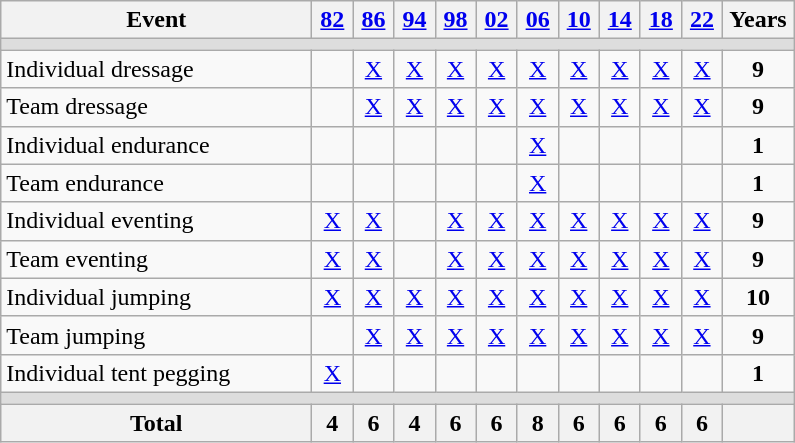<table class=wikitable style="text-align:center">
<tr>
<th width="200">Event</th>
<th width=20><a href='#'>82</a></th>
<th width=20><a href='#'>86</a></th>
<th width=20><a href='#'>94</a></th>
<th width=20><a href='#'>98</a></th>
<th width=20><a href='#'>02</a></th>
<th width=20><a href='#'>06</a></th>
<th width=20><a href='#'>10</a></th>
<th width=20><a href='#'>14</a></th>
<th width=20><a href='#'>18</a></th>
<th width=20><a href='#'>22</a></th>
<th width=40>Years</th>
</tr>
<tr bgcolor=#DDDDDD>
<td colspan=12></td>
</tr>
<tr>
<td align=left>Individual dressage</td>
<td></td>
<td><a href='#'>X</a></td>
<td><a href='#'>X</a></td>
<td><a href='#'>X</a></td>
<td><a href='#'>X</a></td>
<td><a href='#'>X</a></td>
<td><a href='#'>X</a></td>
<td><a href='#'>X</a></td>
<td><a href='#'>X</a></td>
<td><a href='#'>X</a></td>
<td><strong>9</strong></td>
</tr>
<tr>
<td align=left>Team dressage</td>
<td></td>
<td><a href='#'>X</a></td>
<td><a href='#'>X</a></td>
<td><a href='#'>X</a></td>
<td><a href='#'>X</a></td>
<td><a href='#'>X</a></td>
<td><a href='#'>X</a></td>
<td><a href='#'>X</a></td>
<td><a href='#'>X</a></td>
<td><a href='#'>X</a></td>
<td><strong>9</strong></td>
</tr>
<tr>
<td align=left>Individual endurance</td>
<td></td>
<td></td>
<td></td>
<td></td>
<td></td>
<td><a href='#'>X</a></td>
<td></td>
<td></td>
<td></td>
<td></td>
<td><strong>1</strong></td>
</tr>
<tr>
<td align=left>Team endurance</td>
<td></td>
<td></td>
<td></td>
<td></td>
<td></td>
<td><a href='#'>X</a></td>
<td></td>
<td></td>
<td></td>
<td></td>
<td><strong>1</strong></td>
</tr>
<tr>
<td align=left>Individual eventing</td>
<td><a href='#'>X</a></td>
<td><a href='#'>X</a></td>
<td></td>
<td><a href='#'>X</a></td>
<td><a href='#'>X</a></td>
<td><a href='#'>X</a></td>
<td><a href='#'>X</a></td>
<td><a href='#'>X</a></td>
<td><a href='#'>X</a></td>
<td><a href='#'>X</a></td>
<td><strong>9</strong></td>
</tr>
<tr>
<td align=left>Team eventing</td>
<td><a href='#'>X</a></td>
<td><a href='#'>X</a></td>
<td></td>
<td><a href='#'>X</a></td>
<td><a href='#'>X</a></td>
<td><a href='#'>X</a></td>
<td><a href='#'>X</a></td>
<td><a href='#'>X</a></td>
<td><a href='#'>X</a></td>
<td><a href='#'>X</a></td>
<td><strong>9</strong></td>
</tr>
<tr>
<td align=left>Individual jumping</td>
<td><a href='#'>X</a></td>
<td><a href='#'>X</a></td>
<td><a href='#'>X</a></td>
<td><a href='#'>X</a></td>
<td><a href='#'>X</a></td>
<td><a href='#'>X</a></td>
<td><a href='#'>X</a></td>
<td><a href='#'>X</a></td>
<td><a href='#'>X</a></td>
<td><a href='#'>X</a></td>
<td><strong>10</strong></td>
</tr>
<tr>
<td align=left>Team jumping</td>
<td></td>
<td><a href='#'>X</a></td>
<td><a href='#'>X</a></td>
<td><a href='#'>X</a></td>
<td><a href='#'>X</a></td>
<td><a href='#'>X</a></td>
<td><a href='#'>X</a></td>
<td><a href='#'>X</a></td>
<td><a href='#'>X</a></td>
<td><a href='#'>X</a></td>
<td><strong>9</strong></td>
</tr>
<tr>
<td align=left>Individual tent pegging</td>
<td><a href='#'>X</a></td>
<td></td>
<td></td>
<td></td>
<td></td>
<td></td>
<td></td>
<td></td>
<td></td>
<td></td>
<td><strong>1</strong></td>
</tr>
<tr bgcolor=#DDDDDD>
<td colspan=12></td>
</tr>
<tr>
<th>Total</th>
<th>4</th>
<th>6</th>
<th>4</th>
<th>6</th>
<th>6</th>
<th>8</th>
<th>6</th>
<th>6</th>
<th>6</th>
<th>6</th>
<th></th>
</tr>
</table>
